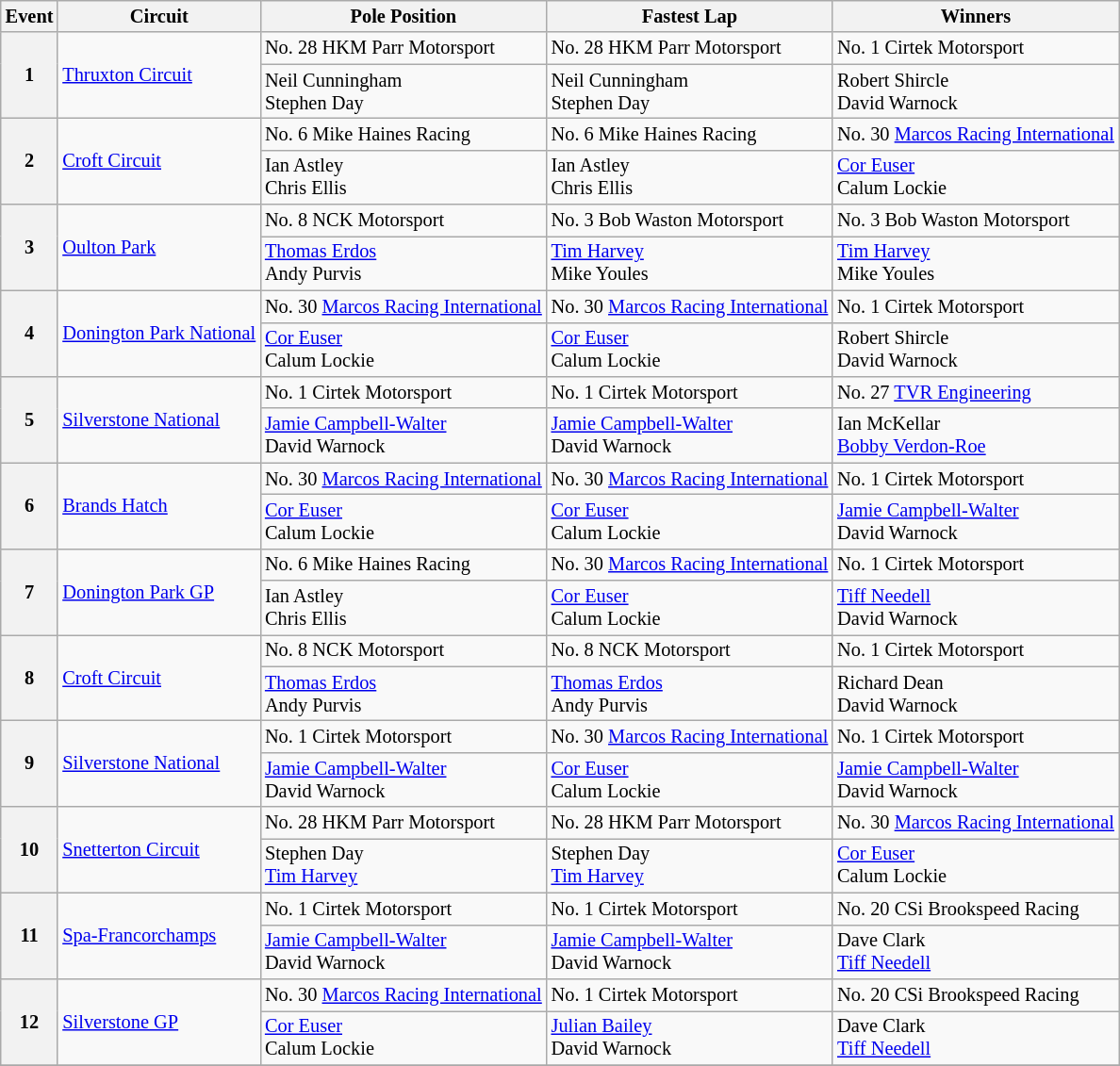<table class="wikitable" style="font-size: 85%;">
<tr>
<th>Event</th>
<th>Circuit</th>
<th>Pole Position</th>
<th>Fastest Lap</th>
<th>Winners</th>
</tr>
<tr>
<th rowspan=2>1</th>
<td rowspan=2><a href='#'>Thruxton Circuit</a></td>
<td> No. 28 HKM Parr Motorsport</td>
<td> No. 28 HKM Parr Motorsport</td>
<td> No. 1 Cirtek Motorsport</td>
</tr>
<tr>
<td> Neil Cunningham<br> Stephen Day</td>
<td> Neil Cunningham<br> Stephen Day</td>
<td> Robert Shircle<br> David Warnock</td>
</tr>
<tr>
<th rowspan=2>2</th>
<td rowspan=2><a href='#'>Croft Circuit</a></td>
<td> No. 6 Mike Haines Racing</td>
<td> No. 6 Mike Haines Racing</td>
<td> No. 30 <a href='#'>Marcos Racing International</a></td>
</tr>
<tr>
<td> Ian Astley<br> Chris Ellis</td>
<td> Ian Astley<br> Chris Ellis</td>
<td> <a href='#'>Cor Euser</a><br> Calum Lockie</td>
</tr>
<tr>
<th rowspan=2>3</th>
<td rowspan=2><a href='#'>Oulton Park</a></td>
<td> No. 8 NCK Motorsport</td>
<td> No. 3 Bob Waston Motorsport</td>
<td> No. 3 Bob Waston Motorsport</td>
</tr>
<tr>
<td> <a href='#'>Thomas Erdos</a><br> Andy Purvis</td>
<td> <a href='#'>Tim Harvey</a><br> Mike Youles</td>
<td> <a href='#'>Tim Harvey</a><br> Mike Youles</td>
</tr>
<tr>
<th rowspan=2>4</th>
<td rowspan=2><a href='#'>Donington Park National</a></td>
<td> No. 30 <a href='#'>Marcos Racing International</a></td>
<td> No. 30 <a href='#'>Marcos Racing International</a></td>
<td> No. 1 Cirtek Motorsport</td>
</tr>
<tr>
<td> <a href='#'>Cor Euser</a><br> Calum Lockie</td>
<td> <a href='#'>Cor Euser</a><br> Calum Lockie</td>
<td> Robert Shircle<br> David Warnock</td>
</tr>
<tr>
<th rowspan=2>5</th>
<td rowspan=2><a href='#'>Silverstone National</a></td>
<td> No. 1 Cirtek Motorsport</td>
<td> No. 1 Cirtek Motorsport</td>
<td> No. 27 <a href='#'>TVR Engineering</a></td>
</tr>
<tr>
<td> <a href='#'>Jamie Campbell-Walter</a><br> David Warnock</td>
<td> <a href='#'>Jamie Campbell-Walter</a><br> David Warnock</td>
<td> Ian McKellar<br> <a href='#'>Bobby Verdon-Roe</a></td>
</tr>
<tr>
<th rowspan=2>6</th>
<td rowspan=2><a href='#'>Brands Hatch</a></td>
<td> No. 30 <a href='#'>Marcos Racing International</a></td>
<td> No. 30 <a href='#'>Marcos Racing International</a></td>
<td> No. 1 Cirtek Motorsport</td>
</tr>
<tr>
<td> <a href='#'>Cor Euser</a><br> Calum Lockie</td>
<td> <a href='#'>Cor Euser</a><br> Calum Lockie</td>
<td> <a href='#'>Jamie Campbell-Walter</a><br> David Warnock</td>
</tr>
<tr>
<th rowspan=2>7</th>
<td rowspan=2><a href='#'>Donington Park GP</a></td>
<td> No. 6 Mike Haines Racing</td>
<td> No. 30 <a href='#'>Marcos Racing International</a></td>
<td> No. 1 Cirtek Motorsport</td>
</tr>
<tr>
<td> Ian Astley<br> Chris Ellis</td>
<td> <a href='#'>Cor Euser</a><br> Calum Lockie</td>
<td> <a href='#'>Tiff Needell</a><br> David Warnock</td>
</tr>
<tr>
<th rowspan=2>8</th>
<td rowspan=2><a href='#'>Croft Circuit</a></td>
<td> No. 8 NCK Motorsport</td>
<td> No. 8 NCK Motorsport</td>
<td> No. 1 Cirtek Motorsport</td>
</tr>
<tr>
<td> <a href='#'>Thomas Erdos</a><br> Andy Purvis</td>
<td> <a href='#'>Thomas Erdos</a><br> Andy Purvis</td>
<td> Richard Dean<br> David Warnock</td>
</tr>
<tr>
<th rowspan=2>9</th>
<td rowspan=2><a href='#'>Silverstone National</a></td>
<td> No. 1 Cirtek Motorsport</td>
<td> No. 30 <a href='#'>Marcos Racing International</a></td>
<td> No. 1 Cirtek Motorsport</td>
</tr>
<tr>
<td> <a href='#'>Jamie Campbell-Walter</a><br> David Warnock</td>
<td> <a href='#'>Cor Euser</a><br> Calum Lockie</td>
<td> <a href='#'>Jamie Campbell-Walter</a><br> David Warnock</td>
</tr>
<tr>
<th rowspan=2>10</th>
<td rowspan=2><a href='#'>Snetterton Circuit</a></td>
<td> No. 28 HKM Parr Motorsport</td>
<td> No. 28 HKM Parr Motorsport</td>
<td> No. 30 <a href='#'>Marcos Racing International</a></td>
</tr>
<tr>
<td> Stephen Day<br> <a href='#'>Tim Harvey</a></td>
<td> Stephen Day<br> <a href='#'>Tim Harvey</a></td>
<td> <a href='#'>Cor Euser</a><br> Calum Lockie</td>
</tr>
<tr>
<th rowspan=2>11</th>
<td rowspan=2><a href='#'>Spa-Francorchamps</a></td>
<td> No. 1 Cirtek Motorsport</td>
<td> No. 1 Cirtek Motorsport</td>
<td> No. 20 CSi Brookspeed Racing</td>
</tr>
<tr>
<td> <a href='#'>Jamie Campbell-Walter</a><br> David Warnock</td>
<td> <a href='#'>Jamie Campbell-Walter</a><br> David Warnock</td>
<td> Dave Clark<br> <a href='#'>Tiff Needell</a></td>
</tr>
<tr>
<th rowspan=2>12</th>
<td rowspan=2><a href='#'>Silverstone GP</a></td>
<td> No. 30 <a href='#'>Marcos Racing International</a></td>
<td> No. 1 Cirtek Motorsport</td>
<td> No. 20 CSi Brookspeed Racing</td>
</tr>
<tr>
<td> <a href='#'>Cor Euser</a><br> Calum Lockie</td>
<td> <a href='#'>Julian Bailey</a><br> David Warnock</td>
<td> Dave Clark<br> <a href='#'>Tiff Needell</a></td>
</tr>
<tr>
</tr>
</table>
